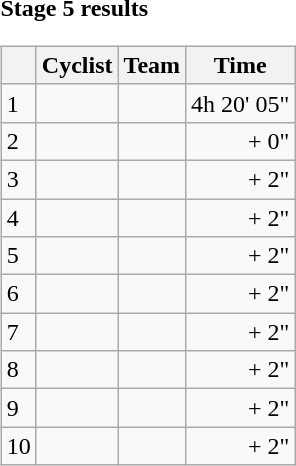<table>
<tr>
<td><strong>Stage 5 results</strong><br><table class="wikitable">
<tr>
<th></th>
<th>Cyclist</th>
<th>Team</th>
<th>Time</th>
</tr>
<tr>
<td>1</td>
<td></td>
<td></td>
<td style="text-align:right;">4h 20' 05"</td>
</tr>
<tr>
<td>2</td>
<td></td>
<td></td>
<td style="text-align:right;">+ 0"</td>
</tr>
<tr>
<td>3</td>
<td></td>
<td></td>
<td style="text-align:right;">+ 2"</td>
</tr>
<tr>
<td>4</td>
<td></td>
<td></td>
<td style="text-align:right;">+ 2"</td>
</tr>
<tr>
<td>5</td>
<td></td>
<td></td>
<td style="text-align:right;">+ 2"</td>
</tr>
<tr>
<td>6</td>
<td></td>
<td></td>
<td style="text-align:right;">+ 2"</td>
</tr>
<tr>
<td>7</td>
<td></td>
<td></td>
<td style="text-align:right;">+ 2"</td>
</tr>
<tr>
<td>8</td>
<td></td>
<td></td>
<td style="text-align:right;">+ 2"</td>
</tr>
<tr>
<td>9</td>
<td></td>
<td></td>
<td style="text-align:right;">+ 2"</td>
</tr>
<tr>
<td>10</td>
<td></td>
<td></td>
<td style="text-align:right;">+ 2"</td>
</tr>
</table>
</td>
</tr>
</table>
